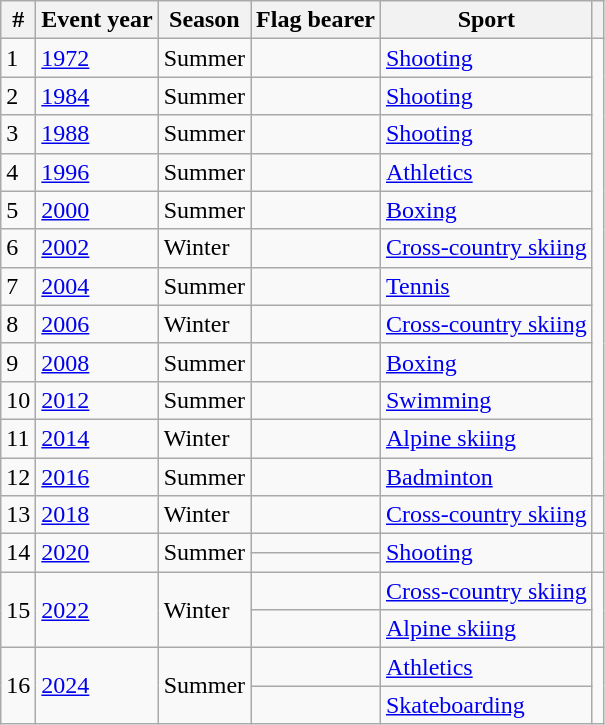<table class="wikitable sortable">
<tr>
<th>#</th>
<th>Event year</th>
<th>Season</th>
<th>Flag bearer</th>
<th>Sport</th>
<th></th>
</tr>
<tr>
<td>1</td>
<td><a href='#'>1972</a></td>
<td>Summer</td>
<td></td>
<td><a href='#'>Shooting</a></td>
<td rowspan=12></td>
</tr>
<tr>
<td>2</td>
<td><a href='#'>1984</a></td>
<td>Summer</td>
<td></td>
<td><a href='#'>Shooting</a></td>
</tr>
<tr>
<td>3</td>
<td><a href='#'>1988</a></td>
<td>Summer</td>
<td></td>
<td><a href='#'>Shooting</a></td>
</tr>
<tr>
<td>4</td>
<td><a href='#'>1996</a></td>
<td>Summer</td>
<td></td>
<td><a href='#'>Athletics</a></td>
</tr>
<tr>
<td>5</td>
<td><a href='#'>2000</a></td>
<td>Summer</td>
<td></td>
<td><a href='#'>Boxing</a></td>
</tr>
<tr>
<td>6</td>
<td><a href='#'>2002</a></td>
<td>Winter</td>
<td></td>
<td><a href='#'>Cross-country skiing</a></td>
</tr>
<tr>
<td>7</td>
<td><a href='#'>2004</a></td>
<td>Summer</td>
<td></td>
<td><a href='#'>Tennis</a></td>
</tr>
<tr>
<td>8</td>
<td><a href='#'>2006</a></td>
<td>Winter</td>
<td></td>
<td><a href='#'>Cross-country skiing</a></td>
</tr>
<tr>
<td>9</td>
<td><a href='#'>2008</a></td>
<td>Summer</td>
<td></td>
<td><a href='#'>Boxing</a></td>
</tr>
<tr>
<td>10</td>
<td><a href='#'>2012</a></td>
<td>Summer</td>
<td></td>
<td><a href='#'>Swimming</a></td>
</tr>
<tr>
<td>11</td>
<td><a href='#'>2014</a></td>
<td>Winter</td>
<td></td>
<td><a href='#'>Alpine skiing</a></td>
</tr>
<tr>
<td>12</td>
<td><a href='#'>2016</a></td>
<td>Summer</td>
<td></td>
<td><a href='#'>Badminton</a></td>
</tr>
<tr>
<td>13</td>
<td><a href='#'>2018</a></td>
<td>Winter</td>
<td></td>
<td><a href='#'>Cross-country skiing</a></td>
<td></td>
</tr>
<tr>
<td rowspan=2>14</td>
<td rowspan=2><a href='#'>2020</a></td>
<td rowspan=2>Summer</td>
<td></td>
<td rowspan=2><a href='#'>Shooting</a></td>
<td rowspan=2></td>
</tr>
<tr>
<td></td>
</tr>
<tr>
<td rowspan=2>15</td>
<td rowspan=2><a href='#'>2022</a></td>
<td rowspan=2>Winter</td>
<td></td>
<td><a href='#'>Cross-country skiing</a></td>
<td rowspan=2></td>
</tr>
<tr>
<td></td>
<td><a href='#'>Alpine skiing</a></td>
</tr>
<tr>
<td rowspan=2>16</td>
<td rowspan=2><a href='#'>2024</a></td>
<td rowspan=2>Summer</td>
<td></td>
<td><a href='#'>Athletics</a></td>
<td rowspan=2></td>
</tr>
<tr>
<td></td>
<td><a href='#'>Skateboarding</a></td>
</tr>
</table>
